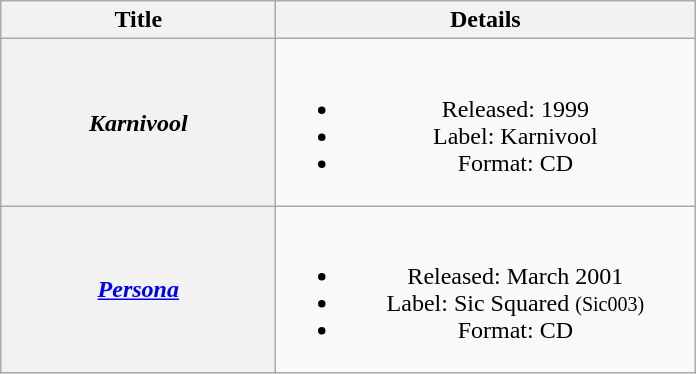<table class="wikitable plainrowheaders" style="text-align:center;" border="1">
<tr>
<th scope="col" style="width:11em;">Title</th>
<th scope="col" style="width:17em;">Details</th>
</tr>
<tr>
<th scope="row"><em>Karnivool</em></th>
<td><br><ul><li>Released: 1999</li><li>Label: Karnivool</li><li>Format: CD</li></ul></td>
</tr>
<tr>
<th scope="row"><em><a href='#'>Persona</a></em></th>
<td><br><ul><li>Released: March 2001</li><li>Label: Sic Squared <small>(Sic003)</small></li><li>Format: CD</li></ul></td>
</tr>
</table>
